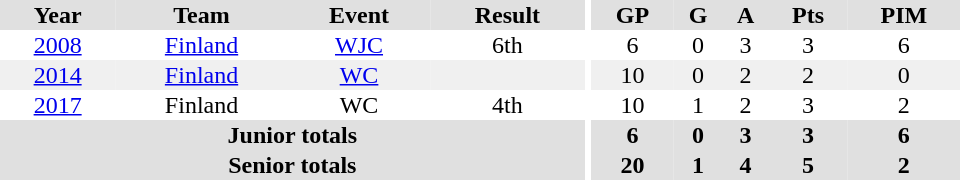<table border="0" cellpadding="1" cellspacing="0" ID="Table3" style="text-align:center; width:40em">
<tr ALIGN="center" bgcolor="#e0e0e0">
<th>Year</th>
<th>Team</th>
<th>Event</th>
<th>Result</th>
<th rowspan="99" bgcolor="#ffffff"></th>
<th>GP</th>
<th>G</th>
<th>A</th>
<th>Pts</th>
<th>PIM</th>
</tr>
<tr>
<td><a href='#'>2008</a></td>
<td><a href='#'>Finland</a></td>
<td><a href='#'>WJC</a></td>
<td>6th</td>
<td>6</td>
<td>0</td>
<td>3</td>
<td>3</td>
<td>6</td>
</tr>
<tr bgcolor="#f0f0f0">
<td><a href='#'>2014</a></td>
<td><a href='#'>Finland</a></td>
<td><a href='#'>WC</a></td>
<td></td>
<td>10</td>
<td>0</td>
<td>2</td>
<td>2</td>
<td>0</td>
</tr>
<tr>
<td><a href='#'>2017</a></td>
<td>Finland</td>
<td>WC</td>
<td>4th</td>
<td>10</td>
<td>1</td>
<td>2</td>
<td>3</td>
<td>2</td>
</tr>
<tr bgcolor="#e0e0e0">
<th colspan="4">Junior totals</th>
<th>6</th>
<th>0</th>
<th>3</th>
<th>3</th>
<th>6</th>
</tr>
<tr bgcolor="#e0e0e0">
<th colspan="4">Senior totals</th>
<th>20</th>
<th>1</th>
<th>4</th>
<th>5</th>
<th>2</th>
</tr>
</table>
